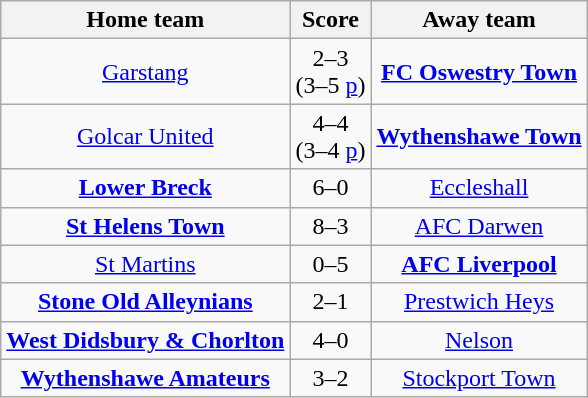<table class="wikitable" style="text-align: center">
<tr>
<th>Home team</th>
<th>Score</th>
<th>Away team</th>
</tr>
<tr>
<td><a href='#'>Garstang</a></td>
<td>2–3<br>(3–5 <a href='#'>p</a>)</td>
<td><strong><a href='#'>FC Oswestry Town</a></strong></td>
</tr>
<tr>
<td><a href='#'>Golcar United</a></td>
<td>4–4<br>(3–4 <a href='#'>p</a>)</td>
<td><strong><a href='#'>Wythenshawe Town</a></strong></td>
</tr>
<tr>
<td><strong><a href='#'>Lower Breck</a></strong></td>
<td>6–0</td>
<td><a href='#'>Eccleshall</a></td>
</tr>
<tr>
<td><strong><a href='#'>St Helens Town</a></strong></td>
<td>8–3</td>
<td><a href='#'>AFC Darwen</a></td>
</tr>
<tr>
<td><a href='#'>St Martins</a></td>
<td>0–5</td>
<td><strong><a href='#'>AFC Liverpool</a></strong></td>
</tr>
<tr>
<td><strong><a href='#'>Stone Old Alleynians</a></strong></td>
<td>2–1</td>
<td><a href='#'>Prestwich Heys</a></td>
</tr>
<tr>
<td><strong><a href='#'>West Didsbury & Chorlton</a></strong></td>
<td>4–0</td>
<td><a href='#'>Nelson</a></td>
</tr>
<tr>
<td><strong><a href='#'>Wythenshawe Amateurs</a></strong></td>
<td>3–2</td>
<td><a href='#'>Stockport Town</a></td>
</tr>
</table>
